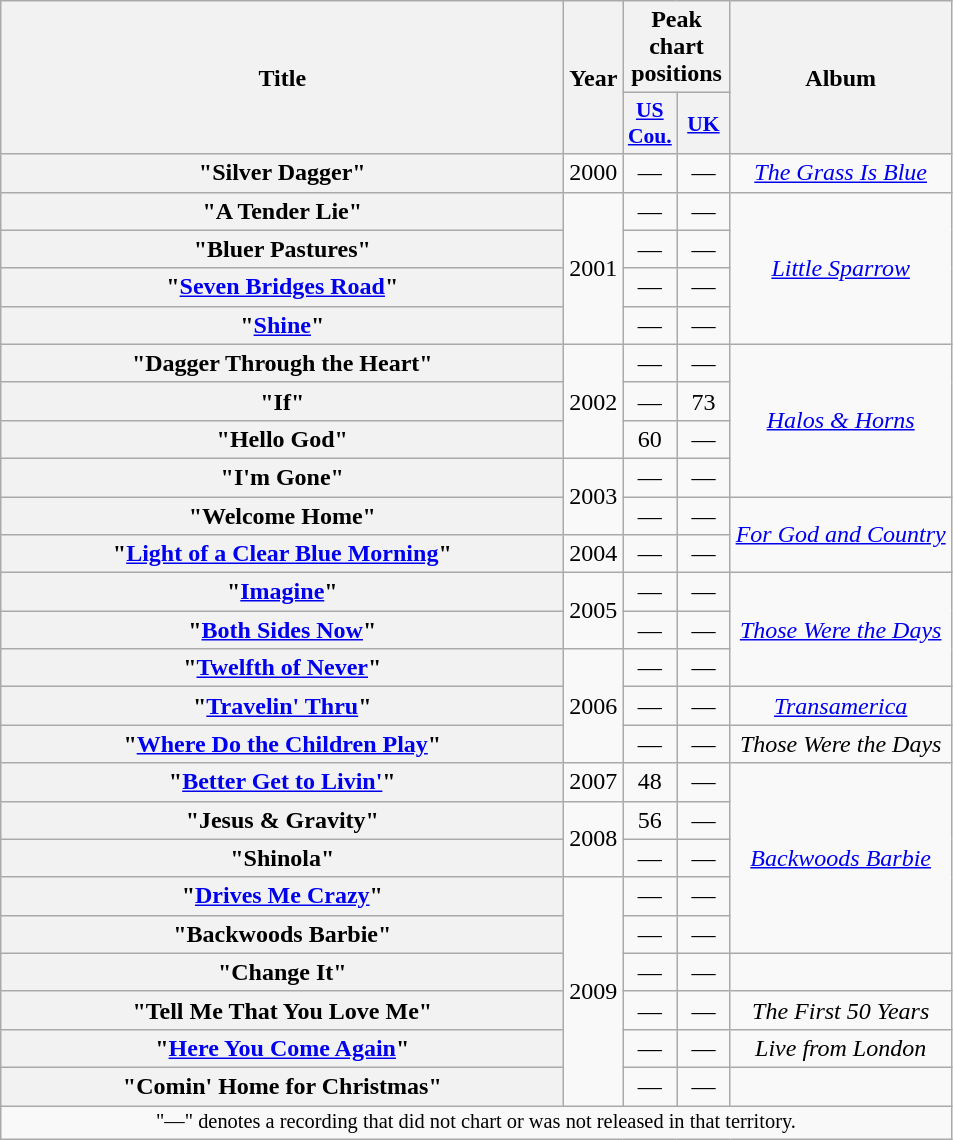<table class="wikitable plainrowheaders" style="text-align:center;">
<tr>
<th scope="col" rowspan="2" style="width:23em;">Title</th>
<th scope="col" rowspan="2">Year</th>
<th scope="col" colspan="2">Peak chart positions</th>
<th scope="col" rowspan="2">Album</th>
</tr>
<tr>
<th scope="col" style="width:2em;font-size:90%;"><a href='#'>US Cou.</a><br></th>
<th scope="col" style="width:2em;font-size:90%;"><a href='#'>UK</a><br></th>
</tr>
<tr>
<th scope="row">"Silver Dagger"</th>
<td>2000</td>
<td>—</td>
<td>—</td>
<td><em><a href='#'>The Grass Is Blue</a></em></td>
</tr>
<tr>
<th scope="row">"A Tender Lie"</th>
<td rowspan="4">2001</td>
<td>—</td>
<td>—</td>
<td rowspan="4"><em><a href='#'>Little Sparrow</a></em></td>
</tr>
<tr>
<th scope="row">"Bluer Pastures"</th>
<td>—</td>
<td>—</td>
</tr>
<tr>
<th scope="row">"<a href='#'>Seven Bridges Road</a>"</th>
<td>—</td>
<td>—</td>
</tr>
<tr>
<th scope="row">"<a href='#'>Shine</a>"</th>
<td>—</td>
<td>—</td>
</tr>
<tr>
<th scope="row">"Dagger Through the Heart"</th>
<td rowspan="3">2002</td>
<td>—</td>
<td>—</td>
<td rowspan="4"><em><a href='#'>Halos & Horns</a></em></td>
</tr>
<tr>
<th scope="row">"If"</th>
<td>—</td>
<td>73</td>
</tr>
<tr>
<th scope="row">"Hello God"</th>
<td>60</td>
<td>—</td>
</tr>
<tr>
<th scope="row">"I'm Gone"</th>
<td rowspan="2">2003</td>
<td>—</td>
<td>—</td>
</tr>
<tr>
<th scope="row">"Welcome Home"</th>
<td>—</td>
<td>—</td>
<td rowspan="2"><em><a href='#'>For God and Country</a></em></td>
</tr>
<tr>
<th scope="row">"<a href='#'>Light of a Clear Blue Morning</a>"</th>
<td>2004</td>
<td>—</td>
<td>—</td>
</tr>
<tr>
<th scope="row">"<a href='#'>Imagine</a>"<br></th>
<td rowspan="2">2005</td>
<td>—</td>
<td>—</td>
<td rowspan="3"><em><a href='#'>Those Were the Days</a></em></td>
</tr>
<tr>
<th scope="row">"<a href='#'>Both Sides Now</a>"<br></th>
<td>—</td>
<td>—</td>
</tr>
<tr>
<th scope="row">"<a href='#'>Twelfth of Never</a>"<br></th>
<td rowspan="3">2006</td>
<td>—</td>
<td>—</td>
</tr>
<tr>
<th scope="row">"<a href='#'>Travelin' Thru</a>"</th>
<td>—</td>
<td>—</td>
<td><em><a href='#'>Transamerica</a></em></td>
</tr>
<tr>
<th scope="row">"<a href='#'>Where Do the Children Play</a>"<br></th>
<td>—</td>
<td>—</td>
<td><em>Those Were the Days</em></td>
</tr>
<tr>
<th scope="row">"<a href='#'>Better Get to Livin'</a>"</th>
<td>2007</td>
<td>48</td>
<td>—</td>
<td rowspan="5"><em><a href='#'>Backwoods Barbie</a></em></td>
</tr>
<tr>
<th scope="row">"Jesus & Gravity"</th>
<td rowspan="2">2008</td>
<td>56</td>
<td>—</td>
</tr>
<tr>
<th scope="row">"Shinola"</th>
<td>—</td>
<td>—</td>
</tr>
<tr>
<th scope="row">"<a href='#'>Drives Me Crazy</a>"</th>
<td rowspan="6">2009</td>
<td>—</td>
<td>—</td>
</tr>
<tr>
<th scope="row">"Backwoods Barbie"</th>
<td>—</td>
<td>—</td>
</tr>
<tr>
<th scope="row">"Change It"<br></th>
<td>—</td>
<td>—</td>
<td></td>
</tr>
<tr>
<th scope="row">"Tell Me That You Love Me"<br></th>
<td>—</td>
<td>—</td>
<td><em>The First 50 Years</em></td>
</tr>
<tr>
<th scope="row">"<a href='#'>Here You Come Again</a>" </th>
<td>—</td>
<td>—</td>
<td><em>Live from London</em></td>
</tr>
<tr>
<th scope="row">"Comin' Home for Christmas"</th>
<td>—</td>
<td>—</td>
<td></td>
</tr>
<tr>
<td colspan="11" style="font-size:85%">"—" denotes a recording that did not chart or was not released in that territory.</td>
</tr>
</table>
